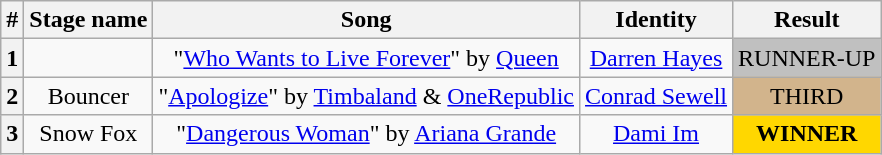<table class="wikitable plainrowheaders" style="text-align: center;">
<tr>
<th>#</th>
<th>Stage name</th>
<th>Song</th>
<th>Identity</th>
<th>Result</th>
</tr>
<tr>
<th>1</th>
<td></td>
<td>"<a href='#'>Who Wants to Live Forever</a>" by <a href='#'>Queen</a></td>
<td><a href='#'>Darren Hayes</a></td>
<td bgcolor=silver>RUNNER-UP</td>
</tr>
<tr>
<th>2</th>
<td>Bouncer</td>
<td>"<a href='#'>Apologize</a>" by <a href='#'>Timbaland</a> & <a href='#'>OneRepublic</a></td>
<td><a href='#'>Conrad Sewell</a></td>
<td bgcolor=tan>THIRD</td>
</tr>
<tr>
<th>3</th>
<td>Snow Fox</td>
<td>"<a href='#'>Dangerous Woman</a>" by <a href='#'>Ariana Grande</a></td>
<td><a href='#'>Dami Im</a></td>
<td bgcolor=gold><strong>WINNER</strong></td>
</tr>
</table>
